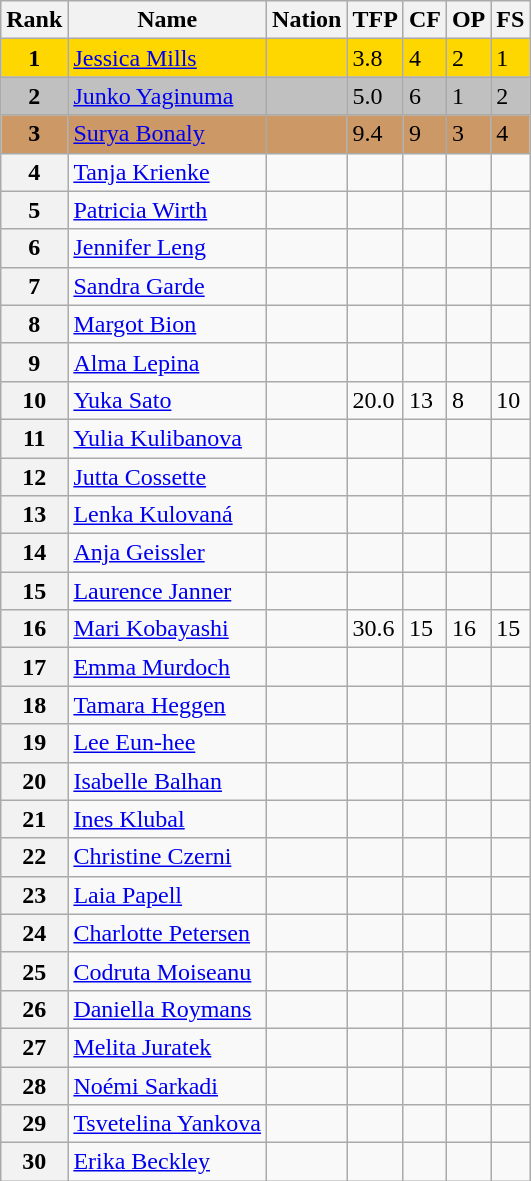<table class="wikitable sortable">
<tr>
<th>Rank</th>
<th>Name</th>
<th>Nation</th>
<th>TFP</th>
<th>CF</th>
<th>OP</th>
<th>FS</th>
</tr>
<tr bgcolor=gold>
<td align=center><strong>1</strong></td>
<td><a href='#'>Jessica Mills</a></td>
<td></td>
<td>3.8</td>
<td>4</td>
<td>2</td>
<td>1</td>
</tr>
<tr bgcolor=silver>
<td align=center><strong>2</strong></td>
<td><a href='#'>Junko Yaginuma</a></td>
<td></td>
<td>5.0</td>
<td>6</td>
<td>1</td>
<td>2</td>
</tr>
<tr bgcolor=cc9966>
<td align=center><strong>3</strong></td>
<td><a href='#'>Surya Bonaly</a></td>
<td></td>
<td>9.4</td>
<td>9</td>
<td>3</td>
<td>4</td>
</tr>
<tr>
<th>4</th>
<td><a href='#'>Tanja Krienke</a></td>
<td></td>
<td></td>
<td></td>
<td></td>
<td></td>
</tr>
<tr>
<th>5</th>
<td><a href='#'>Patricia Wirth</a></td>
<td></td>
<td></td>
<td></td>
<td></td>
<td></td>
</tr>
<tr>
<th>6</th>
<td><a href='#'>Jennifer Leng</a></td>
<td></td>
<td></td>
<td></td>
<td></td>
<td></td>
</tr>
<tr>
<th>7</th>
<td><a href='#'>Sandra Garde</a></td>
<td></td>
<td></td>
<td></td>
<td></td>
<td></td>
</tr>
<tr>
<th>8</th>
<td><a href='#'>Margot Bion</a></td>
<td></td>
<td></td>
<td></td>
<td></td>
<td></td>
</tr>
<tr>
<th>9</th>
<td><a href='#'>Alma Lepina</a></td>
<td></td>
<td></td>
<td></td>
<td></td>
<td></td>
</tr>
<tr>
<th>10</th>
<td><a href='#'>Yuka Sato</a></td>
<td></td>
<td>20.0</td>
<td>13</td>
<td>8</td>
<td>10</td>
</tr>
<tr>
<th>11</th>
<td><a href='#'>Yulia Kulibanova</a></td>
<td></td>
<td></td>
<td></td>
<td></td>
<td></td>
</tr>
<tr>
<th>12</th>
<td><a href='#'>Jutta Cossette</a></td>
<td></td>
<td></td>
<td></td>
<td></td>
<td></td>
</tr>
<tr>
<th>13</th>
<td><a href='#'>Lenka Kulovaná</a></td>
<td></td>
<td></td>
<td></td>
<td></td>
<td></td>
</tr>
<tr>
<th>14</th>
<td><a href='#'>Anja Geissler</a></td>
<td></td>
<td></td>
<td></td>
<td></td>
<td></td>
</tr>
<tr>
<th>15</th>
<td><a href='#'>Laurence Janner</a></td>
<td></td>
<td></td>
<td></td>
<td></td>
<td></td>
</tr>
<tr>
<th>16</th>
<td><a href='#'>Mari Kobayashi</a></td>
<td></td>
<td>30.6</td>
<td>15</td>
<td>16</td>
<td>15</td>
</tr>
<tr>
<th>17</th>
<td><a href='#'>Emma Murdoch</a></td>
<td></td>
<td></td>
<td></td>
<td></td>
<td></td>
</tr>
<tr>
<th>18</th>
<td><a href='#'>Tamara Heggen</a></td>
<td></td>
<td></td>
<td></td>
<td></td>
<td></td>
</tr>
<tr>
<th>19</th>
<td><a href='#'>Lee Eun-hee</a></td>
<td></td>
<td></td>
<td></td>
<td></td>
<td></td>
</tr>
<tr>
<th>20</th>
<td><a href='#'>Isabelle Balhan</a></td>
<td></td>
<td></td>
<td></td>
<td></td>
<td></td>
</tr>
<tr>
<th>21</th>
<td><a href='#'>Ines Klubal</a></td>
<td></td>
<td></td>
<td></td>
<td></td>
<td></td>
</tr>
<tr>
<th>22</th>
<td><a href='#'>Christine Czerni</a></td>
<td></td>
<td></td>
<td></td>
<td></td>
<td></td>
</tr>
<tr>
<th>23</th>
<td><a href='#'>Laia Papell</a></td>
<td></td>
<td></td>
<td></td>
<td></td>
<td></td>
</tr>
<tr>
<th>24</th>
<td><a href='#'>Charlotte Petersen</a></td>
<td></td>
<td></td>
<td></td>
<td></td>
<td></td>
</tr>
<tr>
<th>25</th>
<td><a href='#'>Codruta Moiseanu</a></td>
<td></td>
<td></td>
<td></td>
<td></td>
<td></td>
</tr>
<tr>
<th>26</th>
<td><a href='#'>Daniella Roymans</a></td>
<td></td>
<td></td>
<td></td>
<td></td>
<td></td>
</tr>
<tr>
<th>27</th>
<td><a href='#'>Melita Juratek</a></td>
<td></td>
<td></td>
<td></td>
<td></td>
<td></td>
</tr>
<tr>
<th>28</th>
<td><a href='#'>Noémi Sarkadi</a></td>
<td></td>
<td></td>
<td></td>
<td></td>
<td></td>
</tr>
<tr>
<th>29</th>
<td><a href='#'>Tsvetelina Yankova</a></td>
<td></td>
<td></td>
<td></td>
<td></td>
<td></td>
</tr>
<tr>
<th>30</th>
<td><a href='#'>Erika Beckley</a></td>
<td></td>
<td></td>
<td></td>
<td></td>
<td></td>
</tr>
</table>
